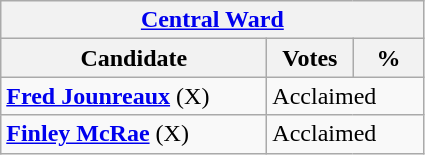<table class="wikitable">
<tr>
<th colspan="3"><a href='#'>Central Ward</a></th>
</tr>
<tr>
<th style="width: 170px">Candidate</th>
<th style="width: 50px">Votes</th>
<th style="width: 40px">%</th>
</tr>
<tr>
<td><strong><a href='#'>Fred Jounreaux</a></strong> (X)</td>
<td colspan="2">Acclaimed</td>
</tr>
<tr>
<td><strong><a href='#'>Finley McRae</a></strong> (X)</td>
<td colspan="2">Acclaimed</td>
</tr>
</table>
